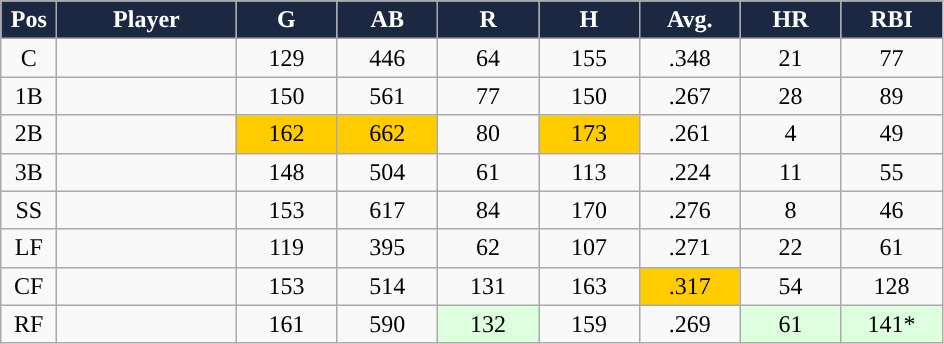<table class="wikitable sortable">
<tr>
<th style="background:#1c2841; color:white; width:5%;">Pos</th>
<th style="background:#1c2841; color:white; width:16%;">Player</th>
<th style="background:#1c2841; color:white; width:9%;">G</th>
<th style="background:#1c2841; color:white; width:9%;">AB</th>
<th style="background:#1c2841; color:white; width:9%;">R</th>
<th style="background:#1c2841; color:white; width:9%;">H</th>
<th style="background:#1c2841; color:white; width:9%;">Avg.</th>
<th style="background:#1c2841; color:white; width:9%;">HR</th>
<th style="background:#1c2841; color:white; width:9%;">RBI</th>
</tr>
<tr style="text-align:center;">
<td>C</td>
<td></td>
<td>129</td>
<td>446</td>
<td>64</td>
<td>155</td>
<td>.348</td>
<td>21</td>
<td>77</td>
</tr>
<tr style="text-align:center;">
<td>1B</td>
<td></td>
<td>150</td>
<td>561</td>
<td>77</td>
<td>150</td>
<td>.267</td>
<td>28</td>
<td>89</td>
</tr>
<tr style="text-align:center;">
<td>2B</td>
<td></td>
<td style="background:#fc0;">162</td>
<td style="background:#fc0;">662</td>
<td>80</td>
<td style="background:#fc0;">173</td>
<td>.261</td>
<td>4</td>
<td>49</td>
</tr>
<tr style="text-align:center;">
<td>3B</td>
<td></td>
<td>148</td>
<td>504</td>
<td>61</td>
<td>113</td>
<td>.224</td>
<td>11</td>
<td>55</td>
</tr>
<tr style="text-align:center;">
<td>SS</td>
<td></td>
<td>153</td>
<td>617</td>
<td>84</td>
<td>170</td>
<td>.276</td>
<td>8</td>
<td>46</td>
</tr>
<tr style="text-align:center;">
<td>LF</td>
<td></td>
<td>119</td>
<td>395</td>
<td>62</td>
<td>107</td>
<td>.271</td>
<td>22</td>
<td>61</td>
</tr>
<tr style="text-align:center;">
<td>CF</td>
<td></td>
<td>153</td>
<td>514</td>
<td>131</td>
<td>163</td>
<td style="background:#fc0;">.317</td>
<td>54</td>
<td>128</td>
</tr>
<tr style="text-align:center;">
<td>RF</td>
<td></td>
<td>161</td>
<td>590</td>
<td style="background:#DDFFDD;">132</td>
<td>159</td>
<td>.269</td>
<td style="background:#DDFFDD;">61</td>
<td style="background:#DDFFDD;">141*</td>
</tr>
</table>
